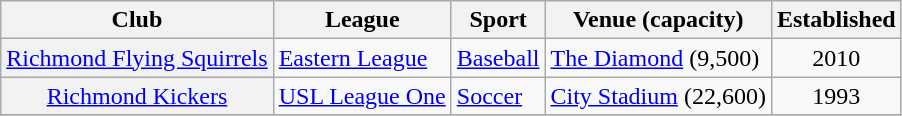<table class="wikitable">
<tr>
<th scope="col">Club</th>
<th scope="col">League</th>
<th scope="col">Sport</th>
<th scope="col">Venue (capacity)</th>
<th scope="col">Established</th>
</tr>
<tr>
<th scope="row" style="font-weight: normal;"><a href='#'>Richmond Flying Squirrels</a></th>
<td><a href='#'>Eastern League</a></td>
<td><a href='#'>Baseball</a></td>
<td><a href='#'>The Diamond</a> (9,500)</td>
<td align=center>2010</td>
</tr>
<tr>
<th scope="row" style="font-weight: normal;"><a href='#'>Richmond Kickers</a></th>
<td><a href='#'>USL League One</a></td>
<td><a href='#'>Soccer</a></td>
<td><a href='#'>City Stadium</a> (22,600)</td>
<td align=center>1993</td>
</tr>
<tr>
</tr>
</table>
